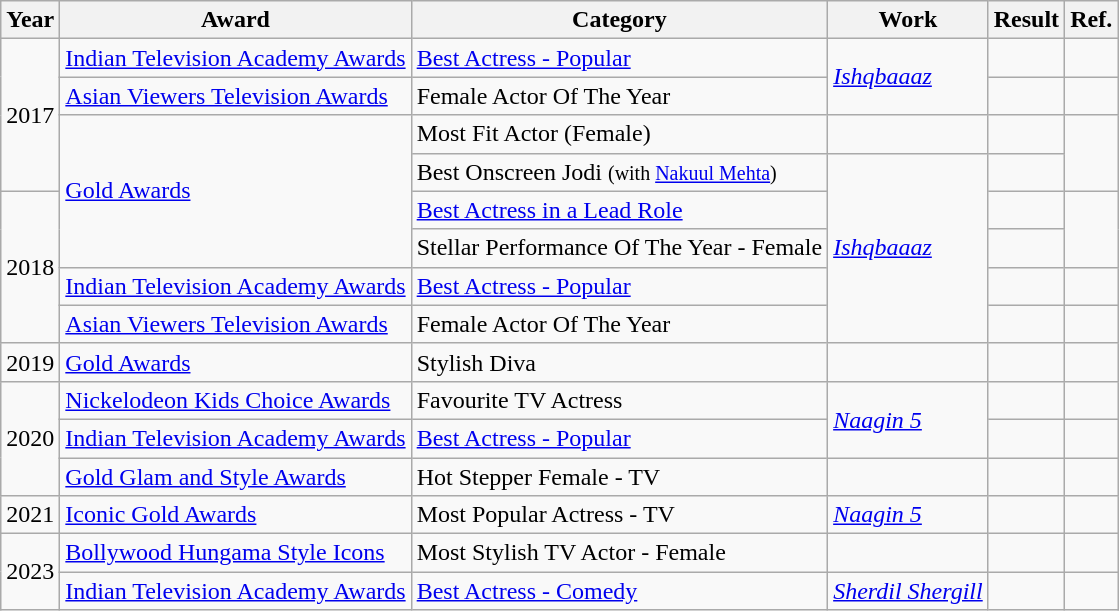<table class=wikitable>
<tr>
<th>Year</th>
<th>Award</th>
<th>Category</th>
<th>Work</th>
<th>Result</th>
<th>Ref.</th>
</tr>
<tr>
<td rowspan="4">2017</td>
<td><a href='#'>Indian Television Academy Awards</a></td>
<td><a href='#'>Best Actress - Popular</a></td>
<td rowspan="2"><em><a href='#'>Ishqbaaaz</a></em></td>
<td></td>
<td></td>
</tr>
<tr>
<td><a href='#'>Asian Viewers Television Awards</a></td>
<td>Female Actor Of The Year</td>
<td></td>
<td></td>
</tr>
<tr>
<td rowspan="4"><a href='#'>Gold Awards</a></td>
<td>Most Fit Actor (Female)</td>
<td></td>
<td></td>
<td rowspan="2"></td>
</tr>
<tr>
<td>Best Onscreen Jodi <small>(with <a href='#'>Nakuul Mehta</a>)</small></td>
<td rowspan="5"><em><a href='#'>Ishqbaaaz</a></em></td>
<td></td>
</tr>
<tr>
<td rowspan="4">2018</td>
<td><a href='#'>Best Actress in a Lead Role</a></td>
<td></td>
<td rowspan="2"></td>
</tr>
<tr>
<td>Stellar Performance Of The Year - Female</td>
<td></td>
</tr>
<tr>
<td><a href='#'>Indian Television Academy Awards</a></td>
<td><a href='#'>Best Actress - Popular</a></td>
<td></td>
<td></td>
</tr>
<tr>
<td><a href='#'>Asian Viewers Television Awards</a></td>
<td>Female Actor Of The Year</td>
<td></td>
<td></td>
</tr>
<tr>
<td>2019</td>
<td><a href='#'>Gold Awards</a></td>
<td>Stylish Diva</td>
<td></td>
<td></td>
<td></td>
</tr>
<tr>
<td rowspan="3">2020</td>
<td><a href='#'>Nickelodeon Kids Choice Awards</a></td>
<td>Favourite TV Actress</td>
<td rowspan="2"><a href='#'><em>Naagin 5</em></a></td>
<td></td>
<td></td>
</tr>
<tr>
<td><a href='#'>Indian Television Academy Awards</a></td>
<td><a href='#'>Best Actress - Popular</a></td>
<td></td>
<td></td>
</tr>
<tr>
<td><a href='#'>Gold Glam and Style Awards</a></td>
<td>Hot Stepper Female - TV</td>
<td></td>
<td></td>
<td></td>
</tr>
<tr>
<td>2021</td>
<td><a href='#'>Iconic Gold Awards</a></td>
<td>Most Popular Actress - TV</td>
<td><a href='#'><em>Naagin 5</em></a></td>
<td></td>
<td></td>
</tr>
<tr>
<td rowspan="2">2023</td>
<td><a href='#'>Bollywood Hungama Style Icons</a></td>
<td>Most Stylish TV Actor - Female</td>
<td></td>
<td></td>
<td></td>
</tr>
<tr>
<td><a href='#'>Indian Television Academy Awards</a></td>
<td><a href='#'>Best Actress - Comedy</a></td>
<td><em><a href='#'>Sherdil Shergill</a></em></td>
<td></td>
<td></td>
</tr>
</table>
